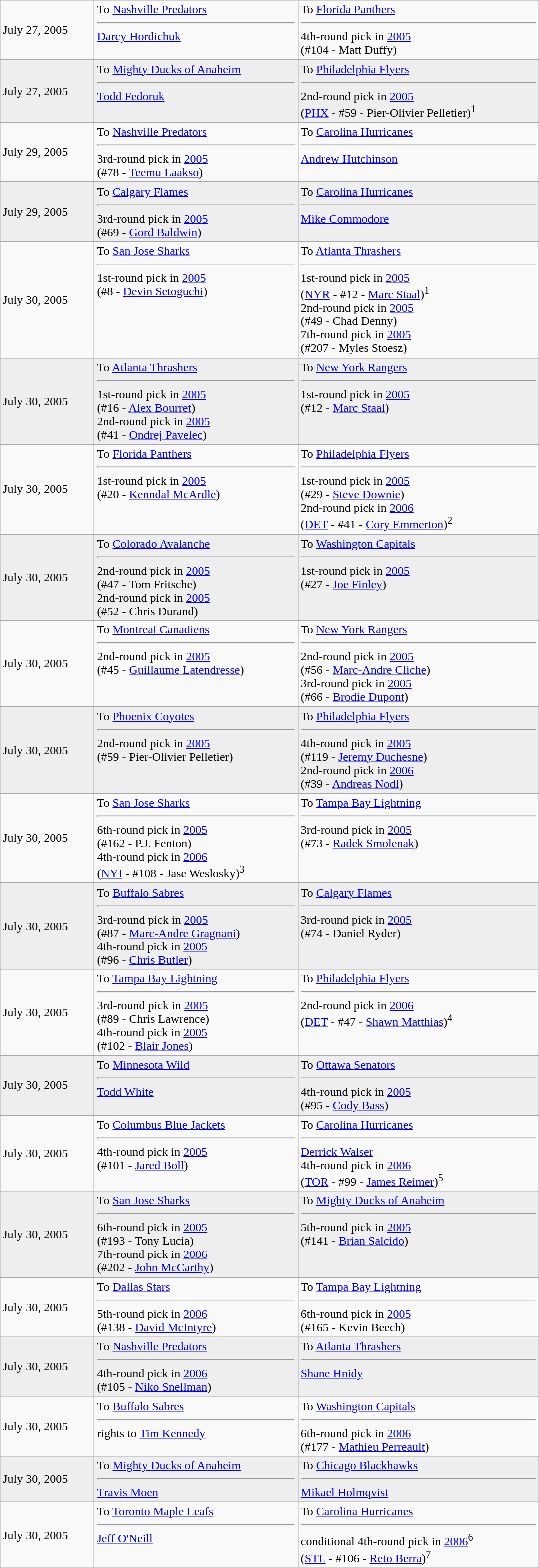<table cellspacing=0 class="wikitable" style="border:1px solid #999999; width:720px;">
<tr>
<td>July 27, 2005</td>
<td valign="top">To <a href='#'>Nashville Predators</a><hr><a href='#'>Darcy Hordichuk</a></td>
<td valign="top">To <a href='#'>Florida Panthers</a><hr>4th-round pick in <a href='#'>2005</a><br>(#104 - Matt Duffy)</td>
</tr>
<tr bgcolor="#eeeeee">
<td>July 27, 2005</td>
<td valign="top">To <a href='#'>Mighty Ducks of Anaheim</a><hr><a href='#'>Todd Fedoruk</a></td>
<td valign="top">To <a href='#'>Philadelphia Flyers</a><hr>2nd-round pick in <a href='#'>2005</a><br>(<a href='#'>PHX</a> - #59 - Pier-Olivier Pelletier)<sup>1</sup></td>
</tr>
<tr>
<td>July 29, 2005</td>
<td valign="top">To <a href='#'>Nashville Predators</a><hr>3rd-round pick in <a href='#'>2005</a><br>(#78 - <a href='#'>Teemu Laakso</a>)</td>
<td valign="top">To <a href='#'>Carolina Hurricanes</a><hr><a href='#'>Andrew Hutchinson</a></td>
</tr>
<tr bgcolor="#eeeeee">
<td>July 29, 2005</td>
<td valign="top">To <a href='#'>Calgary Flames</a><hr>3rd-round pick in <a href='#'>2005</a><br>(#69 - <a href='#'>Gord Baldwin</a>)</td>
<td valign="top">To <a href='#'>Carolina Hurricanes</a><hr><a href='#'>Mike Commodore</a></td>
</tr>
<tr>
<td>July 30, 2005</td>
<td valign="top">To <a href='#'>San Jose Sharks</a><hr>1st-round pick in <a href='#'>2005</a><br>(#8 - <a href='#'>Devin Setoguchi</a>)</td>
<td valign="top">To <a href='#'>Atlanta Thrashers</a><hr>1st-round pick in <a href='#'>2005</a><br>(<a href='#'>NYR</a> - #12 - <a href='#'>Marc Staal</a>)<sup>1</sup><br>2nd-round pick in <a href='#'>2005</a><br>(#49 - Chad Denny)<br>7th-round pick in <a href='#'>2005</a><br>(#207 - Myles Stoesz)</td>
</tr>
<tr bgcolor="#eeeeee">
<td>July 30, 2005</td>
<td valign="top">To <a href='#'>Atlanta Thrashers</a><hr>1st-round pick in <a href='#'>2005</a><br>(#16 - <a href='#'>Alex Bourret</a>)<br>2nd-round pick in <a href='#'>2005</a><br>(#41 - <a href='#'>Ondrej Pavelec</a>)</td>
<td valign="top">To <a href='#'>New York Rangers</a><hr>1st-round pick in <a href='#'>2005</a><br>(#12 - <a href='#'>Marc Staal</a>)</td>
</tr>
<tr>
<td>July 30, 2005</td>
<td valign="top">To <a href='#'>Florida Panthers</a><hr>1st-round pick in <a href='#'>2005</a><br>(#20 - <a href='#'>Kenndal McArdle</a>)</td>
<td valign="top">To <a href='#'>Philadelphia Flyers</a><hr>1st-round pick in <a href='#'>2005</a><br>(#29 - <a href='#'>Steve Downie</a>)<br>2nd-round pick in <a href='#'>2006</a><br>(<a href='#'>DET</a> - #41 - <a href='#'>Cory Emmerton</a>)<sup>2</sup></td>
</tr>
<tr bgcolor="#eeeeee">
<td>July 30, 2005</td>
<td valign="top">To <a href='#'>Colorado Avalanche</a><hr>2nd-round pick in <a href='#'>2005</a><br>(#47 - Tom Fritsche)<br>2nd-round pick in <a href='#'>2005</a><br>(#52 - Chris Durand)</td>
<td valign="top">To <a href='#'>Washington Capitals</a><hr>1st-round pick in <a href='#'>2005</a><br>(#27 - <a href='#'>Joe Finley</a>)</td>
</tr>
<tr>
<td>July 30, 2005</td>
<td valign="top">To <a href='#'>Montreal Canadiens</a><hr>2nd-round pick in <a href='#'>2005</a><br>(#45 - <a href='#'>Guillaume Latendresse</a>)</td>
<td valign="top">To <a href='#'>New York Rangers</a><hr>2nd-round pick in <a href='#'>2005</a><br>(#56 - <a href='#'>Marc-Andre Cliche</a>)<br>3rd-round pick in <a href='#'>2005</a><br>(#66 - <a href='#'>Brodie Dupont</a>)</td>
</tr>
<tr bgcolor="#eeeeee">
<td>July 30, 2005</td>
<td valign="top">To <a href='#'>Phoenix Coyotes</a><hr>2nd-round pick in <a href='#'>2005</a><br>(#59 - Pier-Olivier Pelletier)</td>
<td valign="top">To <a href='#'>Philadelphia Flyers</a><hr>4th-round pick in <a href='#'>2005</a><br>(#119 - <a href='#'>Jeremy Duchesne</a>)<br>2nd-round pick in <a href='#'>2006</a><br>(#39 - <a href='#'>Andreas Nodl</a>)</td>
</tr>
<tr>
<td>July 30, 2005</td>
<td valign="top">To <a href='#'>San Jose Sharks</a><hr>6th-round pick in <a href='#'>2005</a><br>(#162 - P.J. Fenton)<br>4th-round pick in <a href='#'>2006</a><br>(<a href='#'>NYI</a> - #108 - Jase Weslosky)<sup>3</sup></td>
<td valign="top">To <a href='#'>Tampa Bay Lightning</a><hr>3rd-round pick in <a href='#'>2005</a><br>(#73 - <a href='#'>Radek Smolenak</a>)</td>
</tr>
<tr bgcolor="#eeeeee">
<td>July 30, 2005</td>
<td valign="top">To <a href='#'>Buffalo Sabres</a><hr>3rd-round pick in <a href='#'>2005</a><br>(#87 - <a href='#'>Marc-Andre Gragnani</a>)<br>4th-round pick in <a href='#'>2005</a><br>(#96 - <a href='#'>Chris Butler</a>)</td>
<td valign="top">To <a href='#'>Calgary Flames</a><hr>3rd-round pick in <a href='#'>2005</a><br>(#74 - Daniel Ryder)</td>
</tr>
<tr>
<td>July 30, 2005</td>
<td valign="top">To <a href='#'>Tampa Bay Lightning</a><hr>3rd-round pick in <a href='#'>2005</a><br>(#89 - Chris Lawrence)<br>4th-round pick in <a href='#'>2005</a><br>(#102 - <a href='#'>Blair Jones</a>)</td>
<td valign="top">To <a href='#'>Philadelphia Flyers</a><hr>2nd-round pick in <a href='#'>2006</a><br>(<a href='#'>DET</a> - #47 - <a href='#'>Shawn Matthias</a>)<sup>4</sup></td>
</tr>
<tr bgcolor="#eeeeee">
<td>July 30, 2005</td>
<td valign="top">To <a href='#'>Minnesota Wild</a><hr><a href='#'>Todd White</a></td>
<td valign="top">To <a href='#'>Ottawa Senators</a><hr>4th-round pick in <a href='#'>2005</a><br>(#95 - <a href='#'>Cody Bass</a>)</td>
</tr>
<tr>
<td>July 30, 2005</td>
<td valign="top">To <a href='#'>Columbus Blue Jackets</a><hr>4th-round pick in <a href='#'>2005</a><br>(#101 - <a href='#'>Jared Boll</a>)</td>
<td valign="top">To <a href='#'>Carolina Hurricanes</a><hr><a href='#'>Derrick Walser</a><br>4th-round pick in <a href='#'>2006</a><br>(<a href='#'>TOR</a> - #99 - <a href='#'>James Reimer</a>)<sup>5</sup></td>
</tr>
<tr bgcolor="#eeeeee">
<td>July 30, 2005</td>
<td valign="top">To <a href='#'>San Jose Sharks</a><hr>6th-round pick in <a href='#'>2005</a><br>(#193 - Tony Lucia)<br>7th-round pick in <a href='#'>2006</a><br>(#202 - <a href='#'>John McCarthy</a>)</td>
<td valign="top">To <a href='#'>Mighty Ducks of Anaheim</a><hr>5th-round pick in <a href='#'>2005</a><br>(#141 - <a href='#'>Brian Salcido</a>)</td>
</tr>
<tr>
<td>July 30, 2005</td>
<td valign="top">To <a href='#'>Dallas Stars</a><hr>5th-round pick in <a href='#'>2006</a><br>(#138 - <a href='#'>David McIntyre</a>)</td>
<td valign="top">To <a href='#'>Tampa Bay Lightning</a><hr>6th-round pick in <a href='#'>2005</a><br>(#165 - Kevin Beech)</td>
</tr>
<tr bgcolor="#eeeeee">
<td>July 30, 2005</td>
<td valign="top">To <a href='#'>Nashville Predators</a><hr>4th-round pick in <a href='#'>2006</a><br>(#105 - <a href='#'>Niko Snellman</a>)</td>
<td valign="top">To <a href='#'>Atlanta Thrashers</a><hr><a href='#'>Shane Hnidy</a></td>
</tr>
<tr>
<td>July 30, 2005</td>
<td valign="top">To <a href='#'>Buffalo Sabres</a><hr>rights to <a href='#'>Tim Kennedy</a></td>
<td valign="top">To <a href='#'>Washington Capitals</a><hr>6th-round pick in <a href='#'>2006</a><br>(#177 - <a href='#'>Mathieu Perreault</a>)</td>
</tr>
<tr bgcolor="#eeeeee">
<td>July 30, 2005</td>
<td valign="top">To <a href='#'>Mighty Ducks of Anaheim</a><hr><a href='#'>Travis Moen</a></td>
<td valign="top">To <a href='#'>Chicago Blackhawks</a><hr><a href='#'>Mikael Holmqvist</a></td>
</tr>
<tr>
<td>July 30, 2005</td>
<td valign="top">To <a href='#'>Toronto Maple Leafs</a><hr><a href='#'>Jeff O'Neill</a></td>
<td valign="top">To <a href='#'>Carolina Hurricanes</a><hr>conditional 4th-round pick in <a href='#'>2006</a><sup>6</sup><br>(<a href='#'>STL</a> - #106 - <a href='#'>Reto Berra</a>)<sup>7</sup></td>
</tr>
</table>
